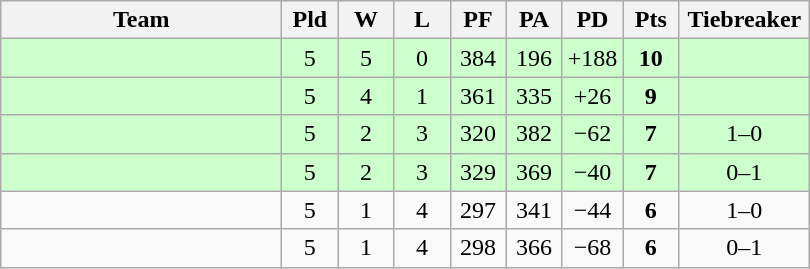<table class=wikitable style="text-align:center">
<tr>
<th width=180>Team</th>
<th width=30>Pld</th>
<th width=30>W</th>
<th width=30>L</th>
<th width=30>PF</th>
<th width=30>PA</th>
<th width=30>PD</th>
<th width=30>Pts</th>
<th width=80>Tiebreaker</th>
</tr>
<tr bgcolor="#ccffcc">
<td align=left></td>
<td>5</td>
<td>5</td>
<td>0</td>
<td>384</td>
<td>196</td>
<td>+188</td>
<td><strong>10</strong></td>
<td></td>
</tr>
<tr bgcolor="#ccffcc">
<td align=left></td>
<td>5</td>
<td>4</td>
<td>1</td>
<td>361</td>
<td>335</td>
<td>+26</td>
<td><strong>9</strong></td>
<td></td>
</tr>
<tr bgcolor="#ccffcc">
<td align=left></td>
<td>5</td>
<td>2</td>
<td>3</td>
<td>320</td>
<td>382</td>
<td>−62</td>
<td><strong>7</strong></td>
<td>1–0</td>
</tr>
<tr bgcolor="#ccffcc">
<td align=left></td>
<td>5</td>
<td>2</td>
<td>3</td>
<td>329</td>
<td>369</td>
<td>−40</td>
<td><strong>7</strong></td>
<td>0–1</td>
</tr>
<tr>
<td align=left></td>
<td>5</td>
<td>1</td>
<td>4</td>
<td>297</td>
<td>341</td>
<td>−44</td>
<td><strong>6</strong></td>
<td>1–0</td>
</tr>
<tr>
<td align=left></td>
<td>5</td>
<td>1</td>
<td>4</td>
<td>298</td>
<td>366</td>
<td>−68</td>
<td><strong>6</strong></td>
<td>0–1</td>
</tr>
</table>
